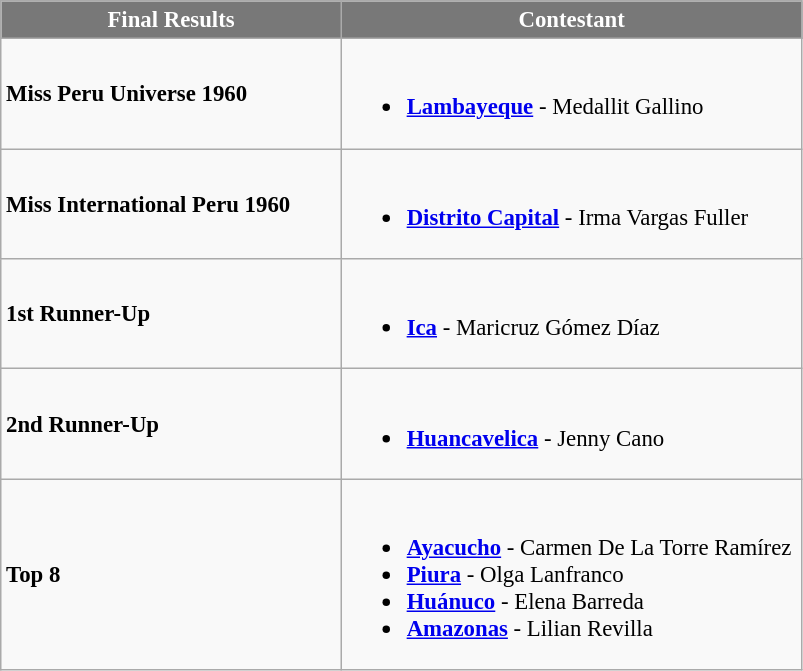<table class="wikitable sortable" style="font-size: 95%;">
<tr>
<th width="220" style="background-color:#787878;color:#FFFFFF;">Final Results</th>
<th width="300" style="background-color:#787878;color:#FFFFFF;">Contestant</th>
</tr>
<tr>
<td><strong>Miss Peru Universe 1960</strong></td>
<td><br><ul><li> <strong><a href='#'>Lambayeque</a></strong> - Medallit Gallino</li></ul></td>
</tr>
<tr>
<td><strong>Miss International Peru 1960</strong></td>
<td><br><ul><li> <strong><a href='#'>Distrito Capital</a></strong> - Irma Vargas Fuller</li></ul></td>
</tr>
<tr>
<td><strong>1st Runner-Up</strong></td>
<td><br><ul><li> <strong><a href='#'>Ica</a></strong> - Maricruz Gómez Díaz</li></ul></td>
</tr>
<tr>
<td><strong>2nd Runner-Up</strong></td>
<td><br><ul><li><strong><a href='#'>Huancavelica</a></strong> - Jenny Cano</li></ul></td>
</tr>
<tr>
<td><strong>Top 8</strong></td>
<td><br><ul><li> <strong><a href='#'>Ayacucho</a></strong> - Carmen De La Torre Ramírez</li><li> <strong><a href='#'>Piura</a></strong> - Olga Lanfranco</li><li> <strong><a href='#'>Huánuco</a></strong> - Elena Barreda</li><li> <strong><a href='#'>Amazonas</a></strong> - Lilian Revilla</li></ul></td>
</tr>
</table>
